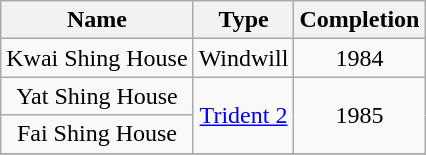<table class="wikitable" style="text-align: center">
<tr>
<th>Name</th>
<th>Type</th>
<th>Completion</th>
</tr>
<tr>
<td>Kwai Shing House</td>
<td rowspan="1">Windwill</td>
<td rowspan="1">1984</td>
</tr>
<tr>
<td>Yat Shing House</td>
<td rowspan="2"><a href='#'>Trident 2</a></td>
<td rowspan="2">1985</td>
</tr>
<tr>
<td>Fai Shing House</td>
</tr>
<tr>
</tr>
</table>
